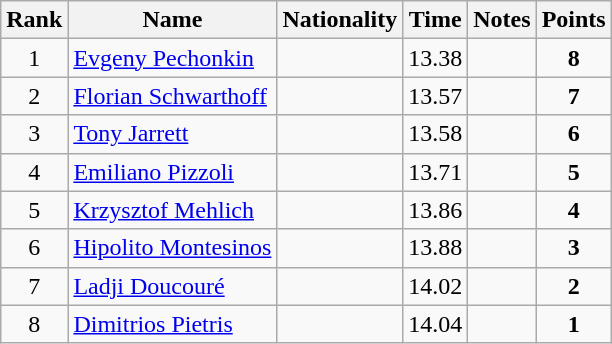<table class="wikitable sortable" style="text-align:center">
<tr>
<th>Rank</th>
<th>Name</th>
<th>Nationality</th>
<th>Time</th>
<th>Notes</th>
<th>Points</th>
</tr>
<tr>
<td>1</td>
<td align=left><a href='#'>Evgeny Pechonkin</a></td>
<td align=left></td>
<td>13.38</td>
<td></td>
<td><strong>8</strong></td>
</tr>
<tr>
<td>2</td>
<td align=left><a href='#'>Florian Schwarthoff</a></td>
<td align=left></td>
<td>13.57</td>
<td></td>
<td><strong>7</strong></td>
</tr>
<tr>
<td>3</td>
<td align=left><a href='#'>Tony Jarrett</a></td>
<td align=left></td>
<td>13.58</td>
<td></td>
<td><strong>6</strong></td>
</tr>
<tr>
<td>4</td>
<td align=left><a href='#'>Emiliano Pizzoli</a></td>
<td align=left></td>
<td>13.71</td>
<td></td>
<td><strong>5</strong></td>
</tr>
<tr>
<td>5</td>
<td align=left><a href='#'>Krzysztof Mehlich</a></td>
<td align=left></td>
<td>13.86</td>
<td></td>
<td><strong>4</strong></td>
</tr>
<tr>
<td>6</td>
<td align=left><a href='#'>Hipolito Montesinos</a></td>
<td align=left></td>
<td>13.88</td>
<td></td>
<td><strong>3</strong></td>
</tr>
<tr>
<td>7</td>
<td align=left><a href='#'>Ladji Doucouré</a></td>
<td align=left></td>
<td>14.02</td>
<td></td>
<td><strong>2</strong></td>
</tr>
<tr>
<td>8</td>
<td align=left><a href='#'>Dimitrios Pietris</a></td>
<td align=left></td>
<td>14.04</td>
<td></td>
<td><strong>1</strong></td>
</tr>
</table>
